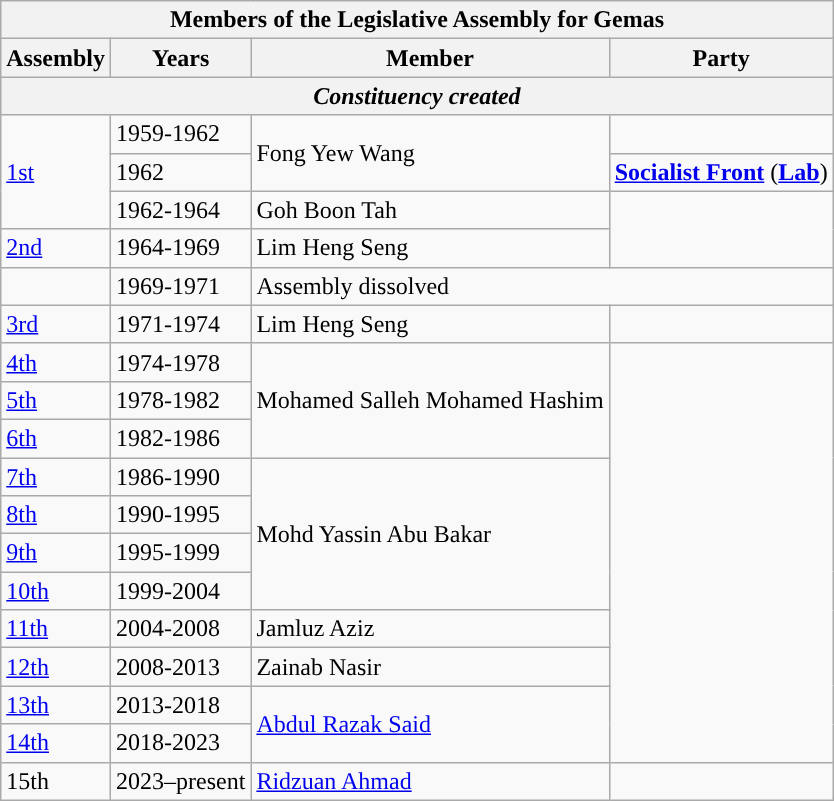<table class="wikitable">
<tr>
<th colspan="4">Members of the Legislative Assembly for Gemas</th>
</tr>
<tr>
<th>Assembly</th>
<th>Years</th>
<th>Member</th>
<th>Party</th>
</tr>
<tr>
<th colspan="4" align="center"><em>Constituency created</em></th>
</tr>
<tr>
<td rowspan="3"><a href='#'>1st</a></td>
<td>1959-1962</td>
<td rowspan="2">Fong Yew Wang</td>
<td></td>
</tr>
<tr>
<td>1962</td>
<td><strong><a href='#'>Socialist Front</a></strong> (<strong><a href='#'>Lab</a></strong>)</td>
</tr>
<tr>
<td>1962-1964</td>
<td>Goh Boon Tah</td>
<td rowspan="2"></td>
</tr>
<tr>
<td><a href='#'>2nd</a></td>
<td>1964-1969</td>
<td>Lim Heng Seng</td>
</tr>
<tr>
<td></td>
<td>1969-1971</td>
<td colspan="2">Assembly dissolved</td>
</tr>
<tr>
<td><a href='#'>3rd</a></td>
<td>1971-1974</td>
<td>Lim Heng Seng</td>
<td></td>
</tr>
<tr>
<td><a href='#'>4th</a></td>
<td>1974-1978</td>
<td rowspan="3">Mohamed Salleh Mohamed Hashim</td>
<td rowspan="11"></td>
</tr>
<tr>
<td><a href='#'>5th</a></td>
<td>1978-1982</td>
</tr>
<tr>
<td><a href='#'>6th</a></td>
<td>1982-1986</td>
</tr>
<tr>
<td><a href='#'>7th</a></td>
<td>1986-1990</td>
<td rowspan="4">Mohd Yassin Abu Bakar</td>
</tr>
<tr>
<td><a href='#'>8th</a></td>
<td>1990-1995</td>
</tr>
<tr>
<td><a href='#'>9th</a></td>
<td>1995-1999</td>
</tr>
<tr>
<td><a href='#'>10th</a></td>
<td>1999-2004</td>
</tr>
<tr>
<td><a href='#'>11th</a></td>
<td>2004-2008</td>
<td>Jamluz Aziz</td>
</tr>
<tr>
<td><a href='#'>12th</a></td>
<td>2008-2013</td>
<td>Zainab Nasir</td>
</tr>
<tr>
<td><a href='#'>13th</a></td>
<td>2013-2018</td>
<td rowspan="2"><a href='#'>Abdul Razak Said</a></td>
</tr>
<tr>
<td><a href='#'>14th</a></td>
<td>2018-2023</td>
</tr>
<tr>
<td>15th</td>
<td>2023–present</td>
<td><a href='#'>Ridzuan Ahmad</a></td>
<td></td>
</tr>
</table>
